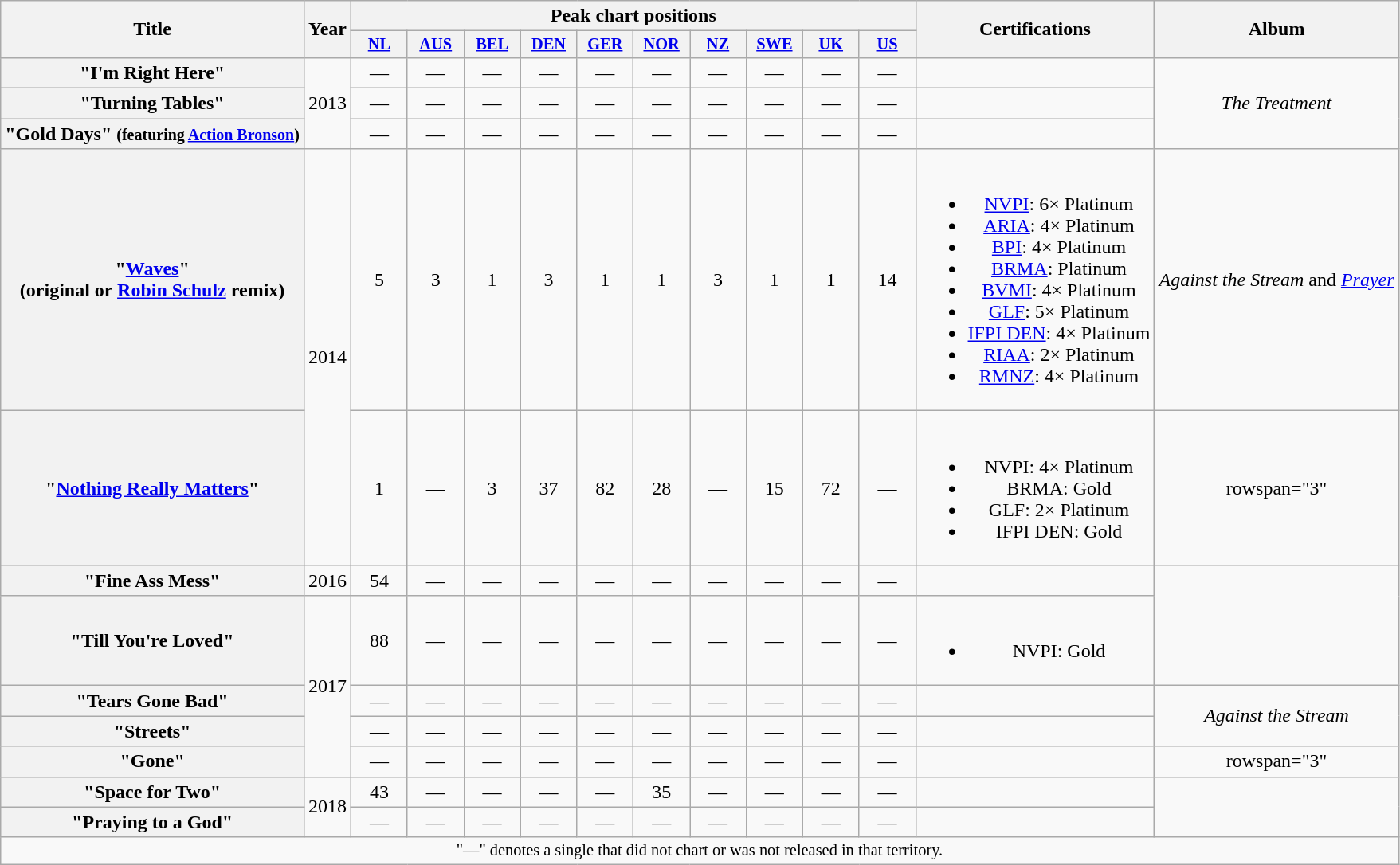<table class="wikitable plainrowheaders" style="text-align:center;">
<tr>
<th rowspan="2" scope="col">Title</th>
<th rowspan="2" scope="col">Year</th>
<th colspan="10" scope="col">Peak chart positions</th>
<th scope="col" rowspan="2">Certifications</th>
<th scope="col" rowspan="2">Album</th>
</tr>
<tr>
<th scope="col" style="width:3em;font-size:85%;"><a href='#'>NL</a><br></th>
<th scope="col" style="width:3em;font-size:85%;"><a href='#'>AUS</a><br></th>
<th scope="col" style="width:3em;font-size:85%;"><a href='#'>BEL</a><br></th>
<th scope="col" style="width:3em;font-size:85%;"><a href='#'>DEN</a><br></th>
<th scope="col" style="width:3em;font-size:85%;"><a href='#'>GER</a><br></th>
<th scope="col" style="width:3em;font-size:85%;"><a href='#'>NOR</a><br></th>
<th scope="col" style="width:3em;font-size:85%;"><a href='#'>NZ</a><br></th>
<th scope="col" style="width:3em;font-size:85%;"><a href='#'>SWE</a><br></th>
<th scope="col" style="width:3em;font-size:85%;"><a href='#'>UK</a><br></th>
<th scope="col" style="width:3em;font-size:85%;"><a href='#'>US</a><br></th>
</tr>
<tr>
<th scope="row">"I'm Right Here"</th>
<td rowspan="3">2013</td>
<td>—</td>
<td>—</td>
<td>—</td>
<td>—</td>
<td>—</td>
<td>—</td>
<td>—</td>
<td>—</td>
<td>—</td>
<td>—</td>
<td></td>
<td rowspan="3"><em>The Treatment</em></td>
</tr>
<tr>
<th scope="row">"Turning Tables"</th>
<td>—</td>
<td>—</td>
<td>—</td>
<td>—</td>
<td>—</td>
<td>—</td>
<td>—</td>
<td>—</td>
<td>—</td>
<td>—</td>
<td></td>
</tr>
<tr>
<th scope="row">"Gold Days" <small>(featuring <a href='#'>Action Bronson</a>)</small></th>
<td>—</td>
<td>—</td>
<td>—</td>
<td>—</td>
<td>—</td>
<td>—</td>
<td>—</td>
<td>—</td>
<td>—</td>
<td>—</td>
<td></td>
</tr>
<tr>
<th scope="row">"<a href='#'>Waves</a>"<br><span>(original or <a href='#'>Robin Schulz</a> remix)</span></th>
<td rowspan="2">2014</td>
<td>5</td>
<td>3</td>
<td>1</td>
<td>3</td>
<td>1</td>
<td>1</td>
<td>3</td>
<td>1</td>
<td>1</td>
<td>14</td>
<td><br><ul><li><a href='#'>NVPI</a>: 6× Platinum</li><li><a href='#'>ARIA</a>: 4× Platinum</li><li><a href='#'>BPI</a>: 4× Platinum</li><li><a href='#'>BRMA</a>: Platinum</li><li><a href='#'>BVMI</a>: 4× Platinum</li><li><a href='#'>GLF</a>: 5× Platinum</li><li><a href='#'>IFPI DEN</a>: 4× Platinum</li><li><a href='#'>RIAA</a>: 2× Platinum</li><li><a href='#'>RMNZ</a>: 4× Platinum</li></ul></td>
<td><em>Against the Stream</em> and <em><a href='#'>Prayer</a></em></td>
</tr>
<tr>
<th scope="row">"<a href='#'>Nothing Really Matters</a>"</th>
<td>1</td>
<td>—</td>
<td>3</td>
<td>37</td>
<td>82</td>
<td>28</td>
<td>—</td>
<td>15</td>
<td>72</td>
<td>—</td>
<td><br><ul><li>NVPI: 4× Platinum</li><li>BRMA: Gold</li><li>GLF: 2× Platinum</li><li>IFPI DEN: Gold</li></ul></td>
<td>rowspan="3" </td>
</tr>
<tr>
<th scope="row">"Fine Ass Mess"</th>
<td>2016</td>
<td>54</td>
<td>—</td>
<td>—</td>
<td>—</td>
<td>—</td>
<td>—</td>
<td>—</td>
<td>—</td>
<td>—</td>
<td>—</td>
<td></td>
</tr>
<tr>
<th scope="row">"Till You're Loved"</th>
<td rowspan="4">2017</td>
<td>88</td>
<td>—</td>
<td>—</td>
<td>—</td>
<td>—</td>
<td>—</td>
<td>—</td>
<td>—</td>
<td>—</td>
<td>—</td>
<td><br><ul><li>NVPI: Gold</li></ul></td>
</tr>
<tr>
<th scope="row">"Tears Gone Bad"</th>
<td>—</td>
<td>—</td>
<td>—</td>
<td>—</td>
<td>—</td>
<td>—</td>
<td>—</td>
<td>—</td>
<td>—</td>
<td>—</td>
<td></td>
<td rowspan="2"><em>Against the Stream</em></td>
</tr>
<tr>
<th scope="row">"Streets"</th>
<td>—</td>
<td>—</td>
<td>—</td>
<td>—</td>
<td>—</td>
<td>—</td>
<td>—</td>
<td>—</td>
<td>—</td>
<td>—</td>
<td></td>
</tr>
<tr>
<th scope="row">"Gone"<br></th>
<td>—</td>
<td>—</td>
<td>—</td>
<td>—</td>
<td>—</td>
<td>—</td>
<td>—</td>
<td>—</td>
<td>—</td>
<td>—</td>
<td></td>
<td>rowspan="3" </td>
</tr>
<tr>
<th scope="row">"Space for Two"</th>
<td rowspan="2">2018</td>
<td>43</td>
<td>—</td>
<td>—</td>
<td>—</td>
<td>—</td>
<td>35</td>
<td>—</td>
<td>—</td>
<td>—</td>
<td>—</td>
<td></td>
</tr>
<tr>
<th scope="row">"Praying to a God"</th>
<td>—</td>
<td>—</td>
<td>—</td>
<td>—</td>
<td>—</td>
<td>—</td>
<td>—</td>
<td>—</td>
<td>—</td>
<td>—</td>
<td></td>
</tr>
<tr>
<td colspan="15" style="font-size:85%">"—" denotes a single that did not chart or was not released in that territory.</td>
</tr>
</table>
